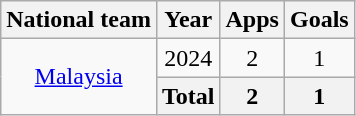<table class=wikitable style=text-align:center>
<tr>
<th>National team</th>
<th>Year</th>
<th>Apps</th>
<th>Goals</th>
</tr>
<tr>
<td rowspan="4"><a href='#'>Malaysia</a></td>
<td>2024</td>
<td>2</td>
<td>1</td>
</tr>
<tr>
<th colspan="1">Total</th>
<th>2</th>
<th>1</th>
</tr>
</table>
